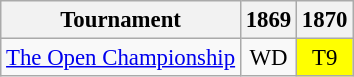<table class="wikitable" style="font-size:95%;text-align:center;">
<tr>
<th>Tournament</th>
<th>1869</th>
<th>1870</th>
</tr>
<tr>
<td align=left><a href='#'>The Open Championship</a></td>
<td>WD</td>
<td align="center" style="background:yellow;">T9</td>
</tr>
</table>
